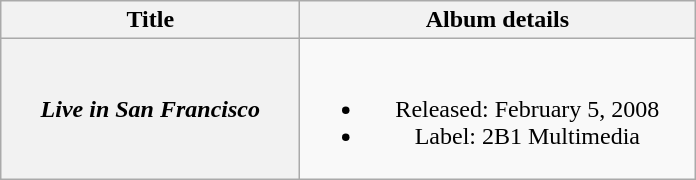<table class="wikitable plainrowheaders" style="text-align:center;">
<tr>
<th scope="col" style="width:12em;">Title</th>
<th scope="col" style="width:16em;">Album details</th>
</tr>
<tr>
<th scope="row"><em>Live in San Francisco</em></th>
<td><br><ul><li>Released: February 5, 2008</li><li>Label: 2B1 Multimedia</li></ul></td>
</tr>
</table>
